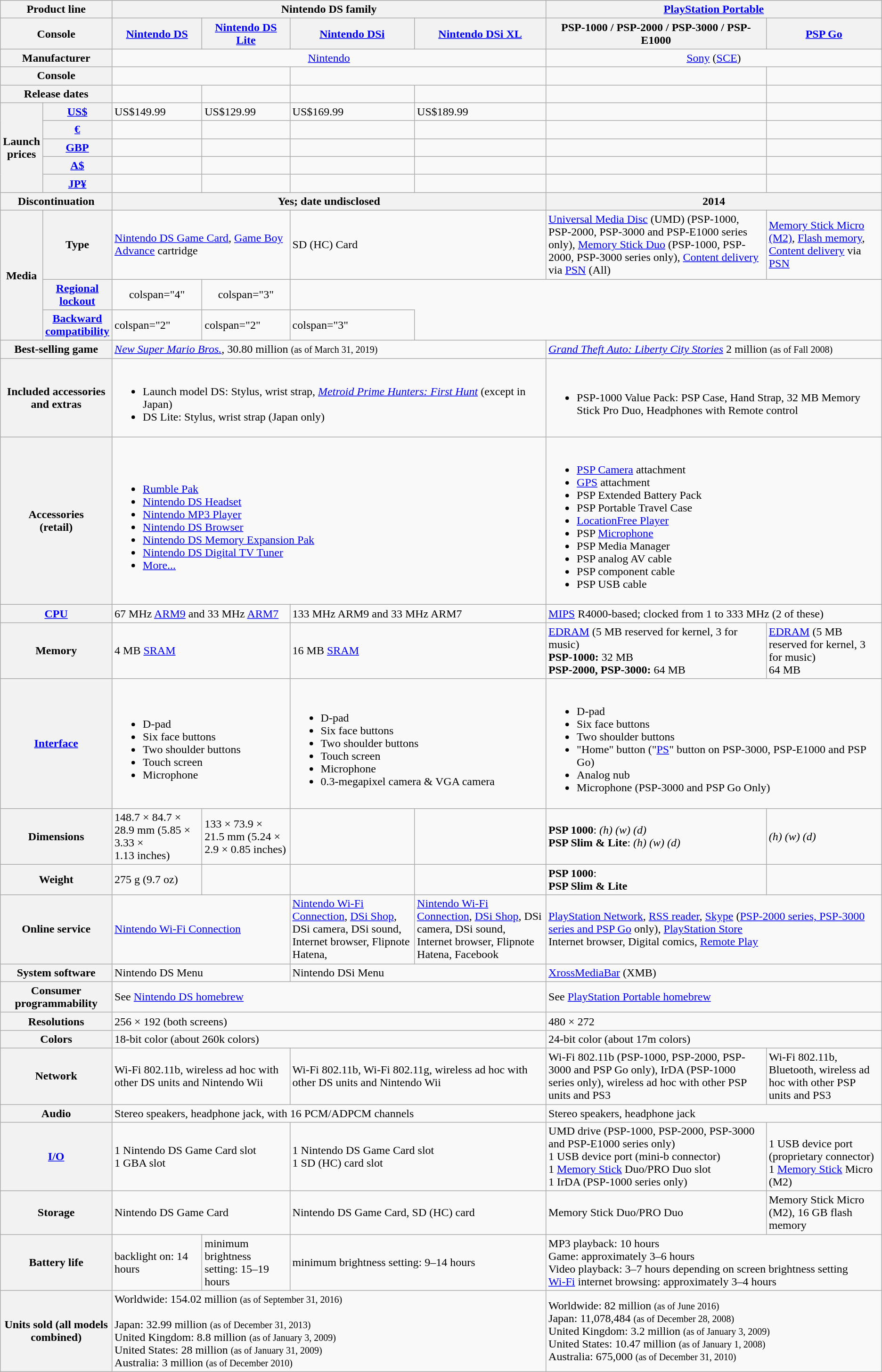<table class="wikitable">
<tr>
<th colspan="2">Product line</th>
<th colspan="4">Nintendo DS family</th>
<th colspan="3"><a href='#'>PlayStation Portable</a></th>
</tr>
<tr>
<th colspan="2" style="width: 5%">Console</th>
<th><a href='#'>Nintendo DS</a></th>
<th><a href='#'>Nintendo DS Lite</a></th>
<th><a href='#'>Nintendo DSi</a></th>
<th><a href='#'>Nintendo DSi XL</a></th>
<th colspan="2">PSP-1000 / PSP-2000 / PSP-3000 /  PSP-E1000</th>
<th><a href='#'>PSP Go</a></th>
</tr>
<tr style="text-align:center;">
<th colspan="2">Manufacturer</th>
<td colspan="4"><a href='#'>Nintendo</a></td>
<td colspan="3"><a href='#'>Sony</a> (<a href='#'>SCE</a>)</td>
</tr>
<tr style="text-align:center;">
<th colspan="2">Console</th>
<td colspan="2"> </td>
<td colspan="2"> </td>
<td colspan="2" style="width: 25%;">   </td>
<td></td>
</tr>
<tr>
<th colspan="2">Release dates</th>
<td></td>
<td></td>
<td></td>
<td></td>
<td colspan="2"></td>
<td></td>
</tr>
<tr>
<th rowspan="5">Launch prices</th>
<th><a href='#'>US$</a></th>
<td>US$149.99</td>
<td>US$129.99</td>
<td>US$169.99</td>
<td>US$189.99</td>
<td colspan="2"></td>
<td></td>
</tr>
<tr>
<th><a href='#'>€</a></th>
<td></td>
<td></td>
<td></td>
<td></td>
<td colspan="2"></td>
<td></td>
</tr>
<tr>
<th><a href='#'>GBP</a></th>
<td></td>
<td></td>
<td></td>
<td></td>
<td colspan="2"></td>
<td></td>
</tr>
<tr>
<th><a href='#'>A$</a></th>
<td></td>
<td></td>
<td></td>
<td></td>
<td colspan="2"></td>
<td></td>
</tr>
<tr>
<th><a href='#'>JP¥</a></th>
<td></td>
<td></td>
<td></td>
<td></td>
<td colspan="2"></td>
<td></td>
</tr>
<tr>
<th colspan="2">Discontinuation</th>
<th colspan="4">Yes; date undisclosed</th>
<th colspan="3">2014</th>
</tr>
<tr>
<th rowspan="3">Media</th>
<th>Type</th>
<td colspan="2"><a href='#'>Nintendo DS Game Card</a>, <a href='#'>Game Boy Advance</a> cartridge</td>
<td colspan="2">SD (HC) Card</td>
<td colspan="2"><a href='#'>Universal Media Disc</a> (UMD) (PSP-1000, PSP-2000, PSP-3000 and PSP-E1000 series only), <a href='#'>Memory Stick Duo</a> (PSP-1000, PSP-2000, PSP-3000 series only), <a href='#'>Content delivery</a> via <a href='#'>PSN</a> (All)</td>
<td><a href='#'>Memory Stick Micro (M2)</a>, <a href='#'>Flash memory</a>, <a href='#'>Content delivery</a> via <a href='#'>PSN</a></td>
</tr>
<tr style="text-align:center;">
<th><a href='#'>Regional lockout</a></th>
<td>colspan="4" </td>
<td>colspan="3" </td>
</tr>
<tr>
<th><a href='#'>Backward compatibility</a></th>
<td>colspan="2" </td>
<td>colspan="2" </td>
<td>colspan="3" </td>
</tr>
<tr>
<th colspan="2">Best-selling game</th>
<td colspan="4"><em><a href='#'>New Super Mario Bros.</a></em>, 30.80 million <small>(as of March 31, 2019)</small></td>
<td colspan="3"><em><a href='#'>Grand Theft Auto: Liberty City Stories</a></em> 2 million <small>(as of Fall 2008)</small></td>
</tr>
<tr>
<th colspan="2">Included accessories and extras</th>
<td colspan="4"><br><ul><li>Launch model DS: Stylus, wrist strap, <em><a href='#'>Metroid Prime Hunters: First Hunt</a></em> (except in Japan)</li><li>DS Lite: Stylus, wrist strap (Japan only)</li></ul></td>
<td colspan="3"><br><ul><li>PSP-1000 Value Pack: PSP Case, Hand Strap, 32 MB Memory Stick Pro Duo, Headphones with Remote control</li></ul></td>
</tr>
<tr>
<th colspan="2">Accessories<br>(retail)</th>
<td colspan="4"><br><ul><li><a href='#'>Rumble Pak</a></li><li><a href='#'>Nintendo DS Headset</a></li><li><a href='#'>Nintendo MP3 Player</a></li><li><a href='#'>Nintendo DS Browser</a></li><li><a href='#'>Nintendo DS Memory Expansion Pak</a></li><li><a href='#'>Nintendo DS Digital TV Tuner</a></li><li><a href='#'>More...</a></li></ul></td>
<td colspan="3"><br><ul><li><a href='#'>PSP Camera</a> attachment</li><li><a href='#'>GPS</a> attachment</li><li>PSP Extended Battery Pack</li><li>PSP Portable Travel Case</li><li><a href='#'>LocationFree Player</a></li><li>PSP <a href='#'>Microphone</a></li><li>PSP Media Manager</li><li>PSP analog AV cable</li><li>PSP component cable</li><li>PSP USB cable</li></ul></td>
</tr>
<tr>
<th colspan="2"><a href='#'>CPU</a></th>
<td colspan="2">67 MHz <a href='#'>ARM9</a> and 33 MHz <a href='#'>ARM7</a></td>
<td colspan="2">133 MHz ARM9 and 33 MHz ARM7</td>
<td colspan="3"><a href='#'>MIPS</a> R4000-based; clocked from 1 to 333 MHz (2 of these)</td>
</tr>
<tr>
<th colspan="2">Memory</th>
<td colspan="2">4 MB <a href='#'>SRAM</a></td>
<td colspan="2">16 MB <a href='#'>SRAM</a></td>
<td colspan="2"><a href='#'>EDRAM</a> (5 MB reserved for kernel, 3 for music)<br><strong>PSP-1000:</strong> 32 MB<br><strong>PSP-2000, PSP-3000:</strong> 64 MB</td>
<td><a href='#'>EDRAM</a> (5 MB reserved for kernel, 3 for music)<br>64 MB</td>
</tr>
<tr>
<th colspan="2"><a href='#'>Interface</a></th>
<td colspan="2"><br><ul><li>D-pad</li><li>Six face buttons</li><li>Two shoulder buttons</li><li>Touch screen</li><li>Microphone</li></ul></td>
<td colspan="2"><br><ul><li>D-pad</li><li>Six face buttons</li><li>Two shoulder buttons</li><li>Touch screen</li><li>Microphone</li><li>0.3-megapixel camera & VGA camera</li></ul></td>
<td colspan="3"><br><ul><li>D-pad</li><li>Six face buttons</li><li>Two shoulder buttons</li><li>"Home" button ("<a href='#'>PS</a>" button on PSP-3000, PSP-E1000 and PSP Go)</li><li>Analog nub</li><li>Microphone (PSP-3000 and PSP Go Only)</li></ul></td>
</tr>
<tr>
<th colspan="2">Dimensions</th>
<td>148.7 × 84.7 × 28.9 mm (5.85 × 3.33 × 1.13 inches)</td>
<td>133 × 73.9 × 21.5 mm (5.24 × 2.9 × 0.85 inches)</td>
<td></td>
<td></td>
<td colspan="2"><strong>PSP 1000</strong>:  <em>(h)</em>  <em>(w)</em>  <em>(d)</em><br><strong>PSP Slim & Lite</strong>: <em>(h)</em>  <em>(w)</em>  <em>(d)</em></td>
<td> <em>(h)</em>  <em>(w)</em>  <em>(d)</em></td>
</tr>
<tr>
<th colspan="2">Weight</th>
<td>275 g (9.7 oz)</td>
<td></td>
<td></td>
<td></td>
<td colspan="2"><strong>PSP 1000</strong>: <br><strong>PSP Slim & Lite</strong> </td>
<td></td>
</tr>
<tr>
<th colspan="2">Online service</th>
<td colspan="2"><a href='#'>Nintendo Wi-Fi Connection</a></td>
<td><a href='#'>Nintendo Wi-Fi Connection</a>, <a href='#'>DSi Shop</a>, DSi camera, DSi sound, Internet browser, Flipnote Hatena,</td>
<td><a href='#'>Nintendo Wi-Fi Connection</a>, <a href='#'>DSi Shop</a>, DSi camera, DSi sound, Internet browser, Flipnote Hatena, Facebook</td>
<td colspan="3"><a href='#'>PlayStation Network</a>, <a href='#'>RSS reader</a>, <a href='#'>Skype</a> (<a href='#'>PSP-2000 series, PSP-3000 series and PSP Go</a> only), <a href='#'>PlayStation Store</a><br>Internet browser, Digital comics, <a href='#'>Remote Play</a></td>
</tr>
<tr>
<th colspan="2">System software</th>
<td colspan="2">Nintendo DS Menu</td>
<td colspan="2">Nintendo DSi Menu</td>
<td colspan="3"><a href='#'>XrossMediaBar</a> (XMB)</td>
</tr>
<tr>
<th colspan="2">Consumer programmability</th>
<td colspan="4">See <a href='#'>Nintendo DS homebrew</a></td>
<td colspan="3">See <a href='#'>PlayStation Portable homebrew</a></td>
</tr>
<tr>
<th colspan="2">Resolutions</th>
<td colspan="4">256 × 192 (both screens)</td>
<td colspan="3">480 × 272</td>
</tr>
<tr>
<th colspan="2">Colors</th>
<td colspan="4">18-bit color (about 260k colors)</td>
<td colspan="3">24-bit color (about 17m colors)</td>
</tr>
<tr>
<th colspan="2">Network</th>
<td colspan="2">Wi-Fi 802.11b, wireless ad hoc with<br>other DS units and Nintendo Wii</td>
<td colspan="2">Wi-Fi 802.11b, Wi-Fi 802.11g, wireless ad hoc with other DS units and Nintendo Wii</td>
<td colspan="2">Wi-Fi 802.11b (PSP-1000, PSP-2000, PSP-3000 and PSP Go only), IrDA (PSP-1000 series only), wireless ad hoc with other PSP units and PS3</td>
<td>Wi-Fi 802.11b, Bluetooth, wireless ad hoc with other PSP units and PS3</td>
</tr>
<tr>
<th colspan="2">Audio</th>
<td colspan="4">Stereo speakers, headphone jack, with 16 PCM/ADPCM channels</td>
<td colspan="3">Stereo speakers, headphone jack</td>
</tr>
<tr>
<th colspan="2"><a href='#'>I/O</a></th>
<td colspan="2">1 Nintendo DS Game Card slot<br>1 GBA slot</td>
<td colspan="2">1 Nintendo DS Game Card slot<br>1 SD (HC) card slot</td>
<td colspan="2">UMD drive (PSP-1000, PSP-2000, PSP-3000 and PSP-E1000 series only)<br>1 USB device port (mini-b connector)<br>1 <a href='#'>Memory Stick</a> Duo/PRO Duo slot<br>1 IrDA (PSP-1000 series only)</td>
<td><br>1 USB device port (proprietary connector)<br>1 <a href='#'>Memory Stick</a> Micro (M2)</td>
</tr>
<tr>
<th colspan="2">Storage</th>
<td colspan="2">Nintendo DS Game Card</td>
<td colspan="2">Nintendo DS Game Card, SD (HC) card</td>
<td colspan="2">Memory Stick Duo/PRO Duo</td>
<td>Memory Stick Micro (M2), 16 GB flash memory</td>
</tr>
<tr>
<th colspan="2">Battery life</th>
<td>backlight on: 14 hours</td>
<td>minimum brightness setting: 15–19 hours</td>
<td colspan="2">minimum brightness setting: 9–14 hours</td>
<td colspan="3">MP3 playback: 10 hours<br>Game: approximately 3–6 hours<br>Video playback: 3–7 hours depending on screen brightness setting<br><a href='#'>Wi-Fi</a> internet browsing: approximately 3–4 hours</td>
</tr>
<tr>
<th colspan="2">Units sold (all models combined)</th>
<td colspan="4">Worldwide: 154.02 million <small>(as of September 31, 2016)</small><br><br>Japan: 32.99 million <small>(as of December 31, 2013)</small><br>
United Kingdom: 8.8 million <small>(as of January 3, 2009)</small><br>
United States: 28 million <small>(as of January 31, 2009)</small><br>
Australia: 3 million <small>(as of December 2010)</small></td>
<td colspan="3">Worldwide: 82 million <small>(as of June 2016)</small><br>Japan: 11,078,484 <small>(as of December 28, 2008)</small><br>
United Kingdom: 3.2 million <small>(as of January 3, 2009)</small><br>
United States: 10.47 million <small>(as of January 1, 2008)</small><br>Australia: 675,000 <small>(as of December 31, 2010)</small></td>
</tr>
</table>
